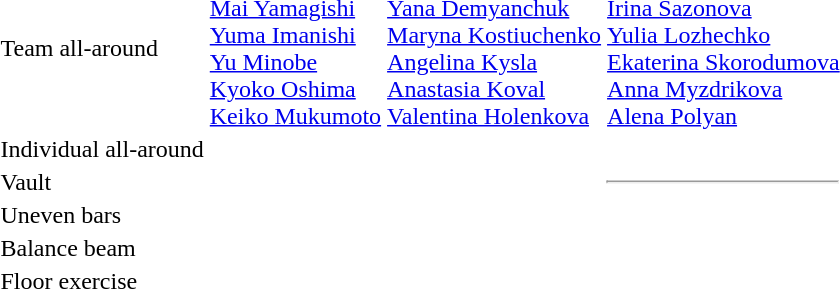<table>
<tr>
<td>Team all-around<br></td>
<td><br><a href='#'>Mai Yamagishi</a><br><a href='#'>Yuma Imanishi</a><br><a href='#'>Yu Minobe</a><br><a href='#'>Kyoko Oshima</a><br><a href='#'>Keiko Mukumoto</a></td>
<td><br><a href='#'>Yana Demyanchuk</a><br><a href='#'>Maryna Kostiuchenko</a><br><a href='#'>Angelina Kysla</a><br><a href='#'>Anastasia Koval</a><br><a href='#'>Valentina Holenkova</a></td>
<td><br><a href='#'>Irina Sazonova</a><br><a href='#'>Yulia Lozhechko</a><br><a href='#'>Ekaterina Skorodumova</a><br><a href='#'>Anna Myzdrikova</a><br><a href='#'>Alena Polyan</a></td>
</tr>
<tr>
<td>Individual all-around<br></td>
<td></td>
<td></td>
<td></td>
</tr>
<tr>
<td>Vault<br></td>
<td></td>
<td></td>
<td><hr></td>
</tr>
<tr>
<td>Uneven bars<br></td>
<td></td>
<td></td>
<td></td>
</tr>
<tr>
<td>Balance beam<br></td>
<td></td>
<td></td>
<td></td>
</tr>
<tr>
<td>Floor exercise<br></td>
<td></td>
<td></td>
<td></td>
</tr>
</table>
